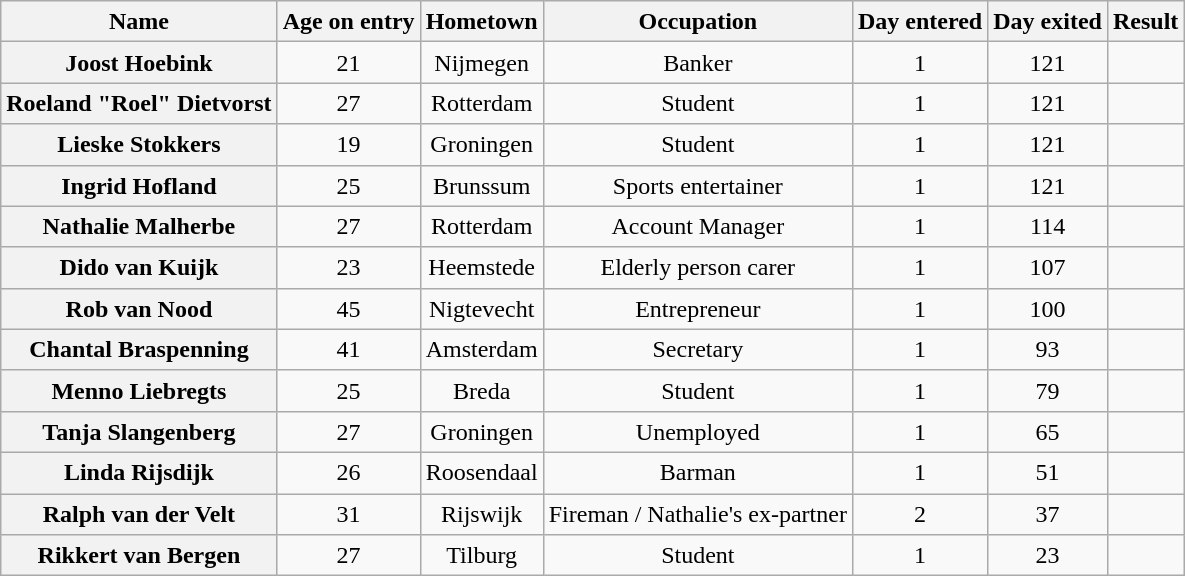<table class="wikitable" style="text-align:center; line-height:20px; width:auto;">
<tr>
<th>Name</th>
<th>Age on entry</th>
<th>Hometown</th>
<th>Occupation</th>
<th>Day entered</th>
<th>Day exited</th>
<th>Result</th>
</tr>
<tr>
<th>Joost Hoebink</th>
<td>21</td>
<td>Nijmegen</td>
<td>Banker</td>
<td>1</td>
<td>121</td>
<td></td>
</tr>
<tr>
<th>Roeland "Roel" Dietvorst</th>
<td>27</td>
<td>Rotterdam</td>
<td>Student</td>
<td>1</td>
<td>121</td>
<td></td>
</tr>
<tr>
<th>Lieske Stokkers</th>
<td>19</td>
<td>Groningen</td>
<td>Student</td>
<td>1</td>
<td>121</td>
<td></td>
</tr>
<tr>
<th>Ingrid Hofland</th>
<td>25</td>
<td>Brunssum</td>
<td>Sports entertainer</td>
<td>1</td>
<td>121</td>
<td></td>
</tr>
<tr>
<th>Nathalie Malherbe</th>
<td>27</td>
<td>Rotterdam</td>
<td>Account Manager</td>
<td>1</td>
<td>114</td>
<td></td>
</tr>
<tr>
<th>Dido van Kuijk</th>
<td>23</td>
<td>Heemstede</td>
<td>Elderly person carer</td>
<td>1</td>
<td>107</td>
<td></td>
</tr>
<tr>
<th>Rob van Nood</th>
<td>45</td>
<td>Nigtevecht</td>
<td>Entrepreneur</td>
<td>1</td>
<td>100</td>
<td></td>
</tr>
<tr>
<th>Chantal Braspenning</th>
<td>41</td>
<td>Amsterdam</td>
<td>Secretary</td>
<td>1</td>
<td>93</td>
<td></td>
</tr>
<tr>
<th>Menno Liebregts</th>
<td>25</td>
<td>Breda</td>
<td>Student</td>
<td>1</td>
<td>79</td>
<td></td>
</tr>
<tr>
<th>Tanja Slangenberg</th>
<td>27</td>
<td>Groningen</td>
<td>Unemployed</td>
<td>1</td>
<td>65</td>
<td></td>
</tr>
<tr>
<th>Linda Rijsdijk</th>
<td>26</td>
<td>Roosendaal</td>
<td>Barman</td>
<td>1</td>
<td>51</td>
<td></td>
</tr>
<tr>
<th>Ralph van der Velt</th>
<td>31</td>
<td>Rijswijk</td>
<td>Fireman / Nathalie's ex-partner</td>
<td>2</td>
<td>37</td>
<td></td>
</tr>
<tr>
<th>Rikkert van Bergen</th>
<td>27</td>
<td>Tilburg</td>
<td>Student</td>
<td>1</td>
<td>23</td>
<td></td>
</tr>
</table>
